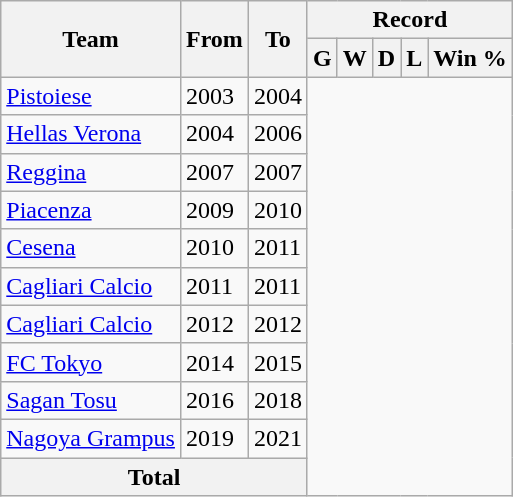<table class="wikitable" style="text-align: center">
<tr>
<th rowspan="2">Team</th>
<th rowspan="2">From</th>
<th rowspan="2">To</th>
<th colspan="5">Record</th>
</tr>
<tr>
<th>G</th>
<th>W</th>
<th>D</th>
<th>L</th>
<th>Win %</th>
</tr>
<tr>
<td align="left"><a href='#'>Pistoiese</a></td>
<td align="left">2003</td>
<td align="left">2004<br></td>
</tr>
<tr>
<td align="left"><a href='#'>Hellas Verona</a></td>
<td align="left">2004</td>
<td align="left">2006<br></td>
</tr>
<tr>
<td align="left"><a href='#'>Reggina</a></td>
<td align="left">2007</td>
<td align="left">2007<br></td>
</tr>
<tr>
<td align="left"><a href='#'>Piacenza</a></td>
<td align="left">2009</td>
<td align="left">2010<br></td>
</tr>
<tr>
<td align="left"><a href='#'>Cesena</a></td>
<td align="left">2010</td>
<td align="left">2011<br></td>
</tr>
<tr>
<td align="left"><a href='#'>Cagliari Calcio</a></td>
<td align="left">2011</td>
<td align="left">2011<br></td>
</tr>
<tr>
<td align="left"><a href='#'>Cagliari Calcio</a></td>
<td align="left">2012</td>
<td align="left">2012<br></td>
</tr>
<tr>
<td align="left"><a href='#'>FC Tokyo</a></td>
<td align="left">2014</td>
<td align="left">2015<br></td>
</tr>
<tr>
<td align="left"><a href='#'>Sagan Tosu</a></td>
<td align="left">2016</td>
<td align="left">2018<br></td>
</tr>
<tr>
<td align="left"><a href='#'>Nagoya Grampus</a></td>
<td align="left">2019</td>
<td align="left">2021<br></td>
</tr>
<tr>
<th colspan="3">Total<br></th>
</tr>
</table>
